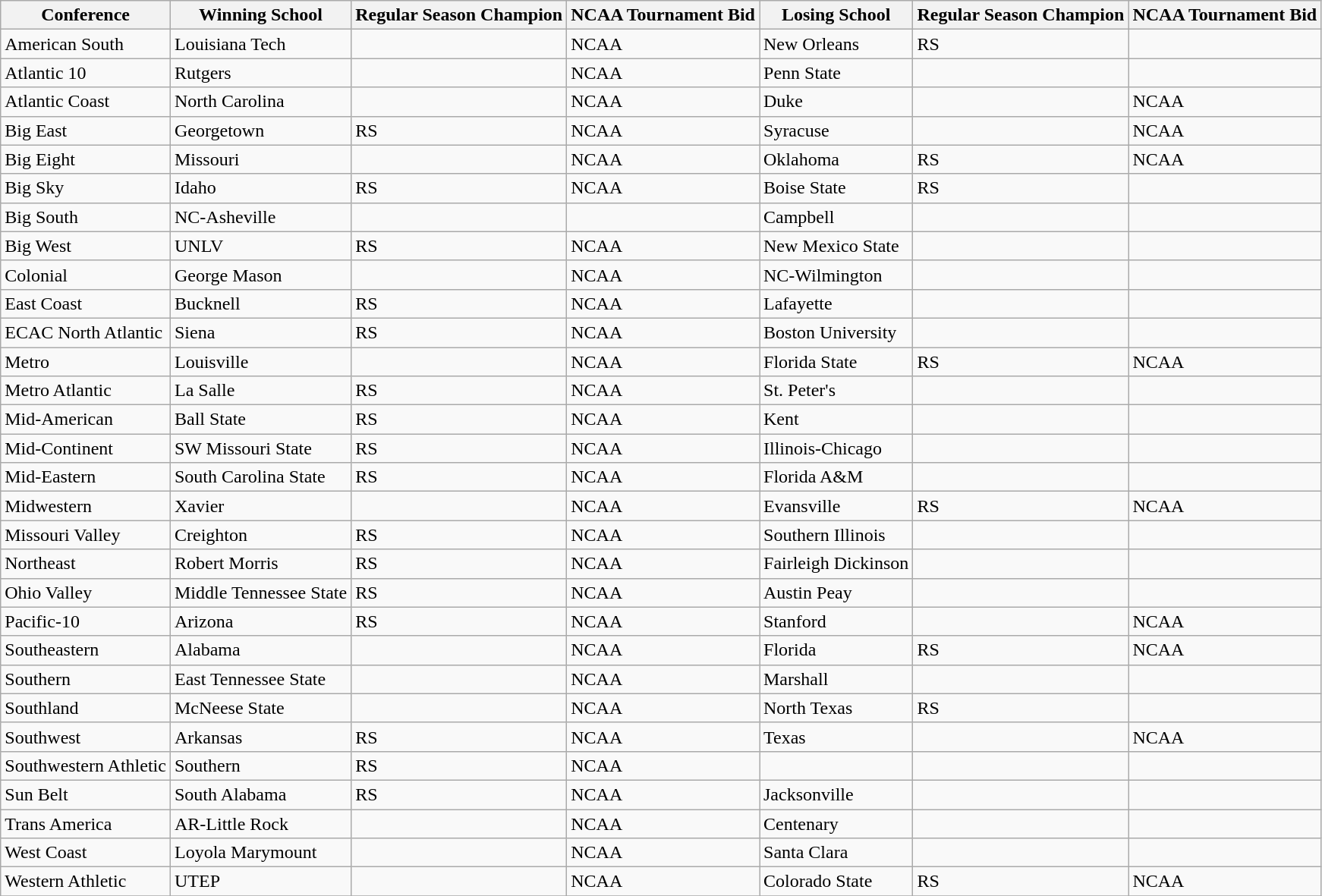<table class="wikitable">
<tr>
<th>Conference</th>
<th>Winning School</th>
<th>Regular Season Champion</th>
<th>NCAA Tournament Bid</th>
<th>Losing School</th>
<th>Regular Season Champion</th>
<th>NCAA Tournament Bid</th>
</tr>
<tr>
<td>American South</td>
<td>Louisiana Tech</td>
<td></td>
<td>NCAA</td>
<td>New Orleans</td>
<td>RS</td>
<td></td>
</tr>
<tr>
<td>Atlantic 10</td>
<td>Rutgers</td>
<td></td>
<td>NCAA</td>
<td>Penn State</td>
<td></td>
<td></td>
</tr>
<tr>
<td>Atlantic Coast</td>
<td>North Carolina</td>
<td></td>
<td>NCAA</td>
<td>Duke</td>
<td></td>
<td>NCAA</td>
</tr>
<tr>
<td>Big East</td>
<td>Georgetown</td>
<td>RS</td>
<td>NCAA</td>
<td>Syracuse</td>
<td></td>
<td>NCAA</td>
</tr>
<tr>
<td>Big Eight</td>
<td>Missouri</td>
<td></td>
<td>NCAA</td>
<td>Oklahoma</td>
<td>RS</td>
<td>NCAA</td>
</tr>
<tr>
<td>Big Sky</td>
<td>Idaho</td>
<td>RS</td>
<td>NCAA</td>
<td>Boise State</td>
<td>RS</td>
<td></td>
</tr>
<tr>
<td>Big South</td>
<td>NC-Asheville</td>
<td></td>
<td></td>
<td>Campbell</td>
<td></td>
<td></td>
</tr>
<tr>
<td>Big West</td>
<td>UNLV</td>
<td>RS</td>
<td>NCAA</td>
<td>New Mexico State</td>
<td></td>
<td></td>
</tr>
<tr>
<td>Colonial</td>
<td>George Mason</td>
<td></td>
<td>NCAA</td>
<td>NC-Wilmington</td>
<td></td>
<td></td>
</tr>
<tr>
<td>East Coast</td>
<td>Bucknell</td>
<td>RS</td>
<td>NCAA</td>
<td>Lafayette</td>
<td></td>
<td></td>
</tr>
<tr>
<td>ECAC North Atlantic</td>
<td>Siena</td>
<td>RS</td>
<td>NCAA</td>
<td>Boston University</td>
<td></td>
<td></td>
</tr>
<tr>
<td>Metro</td>
<td>Louisville</td>
<td></td>
<td>NCAA</td>
<td>Florida State</td>
<td>RS</td>
<td>NCAA</td>
</tr>
<tr>
<td>Metro Atlantic</td>
<td>La Salle</td>
<td>RS</td>
<td>NCAA</td>
<td>St. Peter's</td>
<td></td>
<td></td>
</tr>
<tr>
<td>Mid-American</td>
<td>Ball State</td>
<td>RS</td>
<td>NCAA</td>
<td>Kent</td>
<td></td>
<td></td>
</tr>
<tr>
<td>Mid-Continent</td>
<td>SW Missouri State</td>
<td>RS</td>
<td>NCAA</td>
<td>Illinois-Chicago</td>
<td></td>
<td></td>
</tr>
<tr>
<td>Mid-Eastern</td>
<td>South Carolina State</td>
<td>RS</td>
<td>NCAA</td>
<td>Florida A&M</td>
<td></td>
<td></td>
</tr>
<tr>
<td>Midwestern</td>
<td>Xavier</td>
<td></td>
<td>NCAA</td>
<td>Evansville</td>
<td>RS</td>
<td>NCAA</td>
</tr>
<tr>
<td>Missouri Valley</td>
<td>Creighton</td>
<td>RS</td>
<td>NCAA</td>
<td>Southern Illinois</td>
<td></td>
<td></td>
</tr>
<tr>
<td>Northeast</td>
<td>Robert Morris</td>
<td>RS</td>
<td>NCAA</td>
<td>Fairleigh Dickinson</td>
<td></td>
<td></td>
</tr>
<tr>
<td>Ohio Valley</td>
<td>Middle Tennessee State</td>
<td>RS</td>
<td>NCAA</td>
<td>Austin Peay</td>
<td></td>
<td></td>
</tr>
<tr>
<td>Pacific-10</td>
<td>Arizona</td>
<td>RS</td>
<td>NCAA</td>
<td>Stanford</td>
<td></td>
<td>NCAA</td>
</tr>
<tr>
<td>Southeastern</td>
<td>Alabama</td>
<td></td>
<td>NCAA</td>
<td>Florida</td>
<td>RS</td>
<td>NCAA</td>
</tr>
<tr>
<td>Southern</td>
<td>East Tennessee State</td>
<td></td>
<td>NCAA</td>
<td>Marshall</td>
<td></td>
<td></td>
</tr>
<tr>
<td>Southland</td>
<td>McNeese State</td>
<td></td>
<td>NCAA</td>
<td>North Texas</td>
<td>RS</td>
<td></td>
</tr>
<tr>
<td>Southwest</td>
<td>Arkansas</td>
<td>RS</td>
<td>NCAA</td>
<td>Texas</td>
<td></td>
<td>NCAA</td>
</tr>
<tr>
<td>Southwestern Athletic</td>
<td>Southern</td>
<td>RS</td>
<td>NCAA</td>
<td></td>
<td></td>
<td></td>
</tr>
<tr>
<td>Sun Belt</td>
<td>South Alabama</td>
<td>RS</td>
<td>NCAA</td>
<td>Jacksonville</td>
<td></td>
<td></td>
</tr>
<tr>
<td>Trans America</td>
<td>AR-Little Rock</td>
<td></td>
<td>NCAA</td>
<td>Centenary</td>
<td></td>
<td></td>
</tr>
<tr>
<td>West Coast</td>
<td>Loyola Marymount</td>
<td></td>
<td>NCAA</td>
<td>Santa Clara</td>
<td></td>
<td></td>
</tr>
<tr>
<td>Western Athletic</td>
<td>UTEP</td>
<td></td>
<td>NCAA</td>
<td>Colorado State</td>
<td>RS</td>
<td>NCAA</td>
</tr>
<tr>
</tr>
</table>
